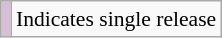<table class="wikitable" style="font-size:90%;">
<tr>
<th scope="row" style="background-color:#D8BFD8"></th>
<td>Indicates single release</td>
</tr>
</table>
